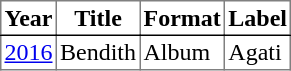<table border=1 cellpadding=2 style="border-collapse:collapse;">
<tr style="border-bottom:1px solid black;">
<th>Year</th>
<th>Title</th>
<th>Format</th>
<th>Label</th>
</tr>
<tr>
<td><a href='#'>2016</a></td>
<td>Bendith</td>
<td>Album</td>
<td>Agati</td>
</tr>
</table>
